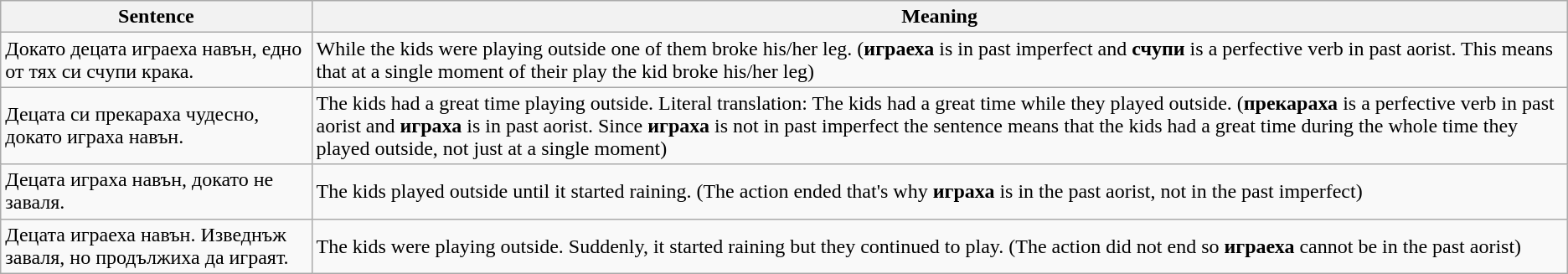<table class="wikitable">
<tr>
<th>Sentence</th>
<th>Meaning</th>
</tr>
<tr>
<td>Докато децата играеха навън, едно от тях си счупи крака.</td>
<td>While the kids were playing outside one of them broke his/her leg. (<strong>играеха</strong> is in past imperfect and <strong>счупи</strong> is a perfective verb in past aorist. This means that at a single moment of their play the kid broke his/her leg)</td>
</tr>
<tr>
<td>Децата си прекараха чудесно, докато играха навън.</td>
<td>The kids had a great time playing outside. Literal translation: The kids had a great time while they played outside. (<strong>прекараха</strong> is a perfective verb in past aorist and <strong>играха</strong> is in past aorist. Since <strong>играха</strong> is not in past imperfect the sentence means that the kids had a great time during the whole time they played outside, not just at a single moment)</td>
</tr>
<tr>
<td>Децата играха навън, докато не заваля.</td>
<td>The kids played outside until it started raining. (The action ended that's why <strong>играха</strong> is in the past aorist, not in the past imperfect)</td>
</tr>
<tr>
<td>Децата играеха навън. Изведнъж заваля, но продължиха да играят.</td>
<td>The kids were playing outside. Suddenly, it started raining but they continued to play. (The action did not end so <strong>играеха</strong> cannot be in the past aorist)</td>
</tr>
</table>
